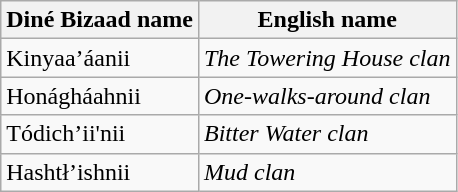<table class="wikitable">
<tr>
<th>Diné Bizaad name</th>
<th>English name</th>
</tr>
<tr>
<td>Kinyaa’áanii</td>
<td><em>The Towering House clan</em></td>
</tr>
<tr>
<td>Honágháahnii</td>
<td><em>One-walks-around clan</em></td>
</tr>
<tr>
<td>Tódich’ii'nii</td>
<td><em>Bitter Water clan</em></td>
</tr>
<tr>
<td>Hashtł’ishnii</td>
<td><em>Mud clan</em></td>
</tr>
</table>
